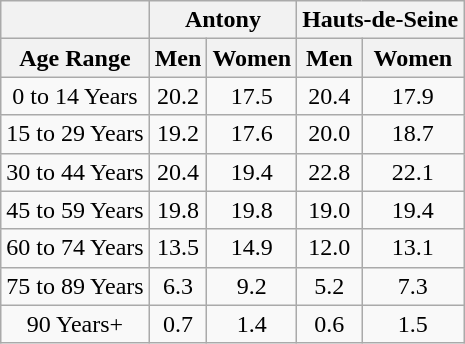<table class="wikitable" style="text-align:center;">
<tr>
<th></th>
<th colspan=2>Antony</th>
<th colspan=2>Hauts-de-Seine</th>
</tr>
<tr>
<th>Age Range</th>
<th>Men</th>
<th>Women</th>
<th>Men</th>
<th>Women</th>
</tr>
<tr>
<td>0 to 14 Years</td>
<td>20.2</td>
<td>17.5</td>
<td>20.4</td>
<td>17.9</td>
</tr>
<tr>
<td>15 to 29 Years</td>
<td>19.2</td>
<td>17.6</td>
<td>20.0</td>
<td>18.7</td>
</tr>
<tr>
<td>30 to 44 Years</td>
<td>20.4</td>
<td>19.4</td>
<td>22.8</td>
<td>22.1</td>
</tr>
<tr>
<td>45 to 59 Years</td>
<td>19.8</td>
<td>19.8</td>
<td>19.0</td>
<td>19.4</td>
</tr>
<tr>
<td>60 to 74 Years</td>
<td>13.5</td>
<td>14.9</td>
<td>12.0</td>
<td>13.1</td>
</tr>
<tr>
<td>75 to 89 Years</td>
<td>6.3</td>
<td>9.2</td>
<td>5.2</td>
<td>7.3</td>
</tr>
<tr>
<td>90 Years+</td>
<td>0.7</td>
<td>1.4</td>
<td>0.6</td>
<td>1.5</td>
</tr>
</table>
